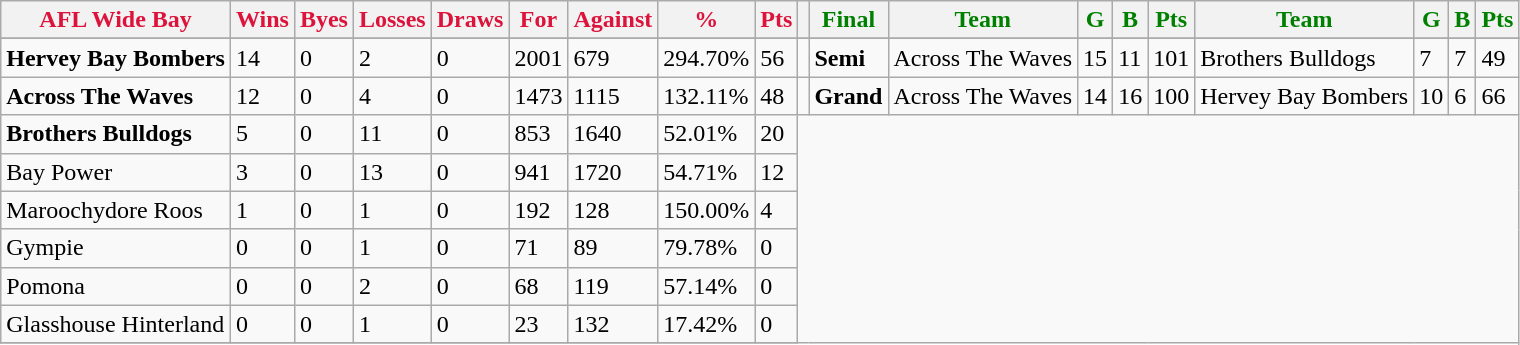<table class="wikitable">
<tr>
<th style="color:crimson">AFL Wide Bay</th>
<th style="color:crimson">Wins</th>
<th style="color:crimson">Byes</th>
<th style="color:crimson">Losses</th>
<th style="color:crimson">Draws</th>
<th style="color:crimson">For</th>
<th style="color:crimson">Against</th>
<th style="color:crimson">%</th>
<th style="color:crimson">Pts</th>
<th></th>
<th style="color:green">Final</th>
<th style="color:green">Team</th>
<th style="color:green">G</th>
<th style="color:green">B</th>
<th style="color:green">Pts</th>
<th style="color:green">Team</th>
<th style="color:green">G</th>
<th style="color:green">B</th>
<th style="color:green">Pts</th>
</tr>
<tr>
</tr>
<tr>
</tr>
<tr>
<td><strong>	Hervey Bay Bombers	</strong></td>
<td>14</td>
<td>0</td>
<td>2</td>
<td>0</td>
<td>2001</td>
<td>679</td>
<td>294.70%</td>
<td>56</td>
<td></td>
<td><strong>Semi</strong></td>
<td>Across The Waves</td>
<td>15</td>
<td>11</td>
<td>101</td>
<td>Brothers Bulldogs</td>
<td>7</td>
<td>7</td>
<td>49</td>
</tr>
<tr>
<td><strong>	Across The Waves	</strong></td>
<td>12</td>
<td>0</td>
<td>4</td>
<td>0</td>
<td>1473</td>
<td>1115</td>
<td>132.11%</td>
<td>48</td>
<td></td>
<td><strong>Grand</strong></td>
<td>Across The Waves</td>
<td>14</td>
<td>16</td>
<td>100</td>
<td>Hervey Bay Bombers</td>
<td>10</td>
<td>6</td>
<td>66</td>
</tr>
<tr>
<td><strong>	Brothers Bulldogs	</strong></td>
<td>5</td>
<td>0</td>
<td>11</td>
<td>0</td>
<td>853</td>
<td>1640</td>
<td>52.01%</td>
<td>20</td>
</tr>
<tr>
<td>Bay Power</td>
<td>3</td>
<td>0</td>
<td>13</td>
<td>0</td>
<td>941</td>
<td>1720</td>
<td>54.71%</td>
<td>12</td>
</tr>
<tr>
<td>Maroochydore Roos</td>
<td>1</td>
<td>0</td>
<td>1</td>
<td>0</td>
<td>192</td>
<td>128</td>
<td>150.00%</td>
<td>4</td>
</tr>
<tr>
<td>Gympie</td>
<td>0</td>
<td>0</td>
<td>1</td>
<td>0</td>
<td>71</td>
<td>89</td>
<td>79.78%</td>
<td>0</td>
</tr>
<tr>
<td>Pomona</td>
<td>0</td>
<td>0</td>
<td>2</td>
<td>0</td>
<td>68</td>
<td>119</td>
<td>57.14%</td>
<td>0</td>
</tr>
<tr>
<td>Glasshouse Hinterland</td>
<td>0</td>
<td>0</td>
<td>1</td>
<td>0</td>
<td>23</td>
<td>132</td>
<td>17.42%</td>
<td>0</td>
</tr>
<tr>
</tr>
</table>
